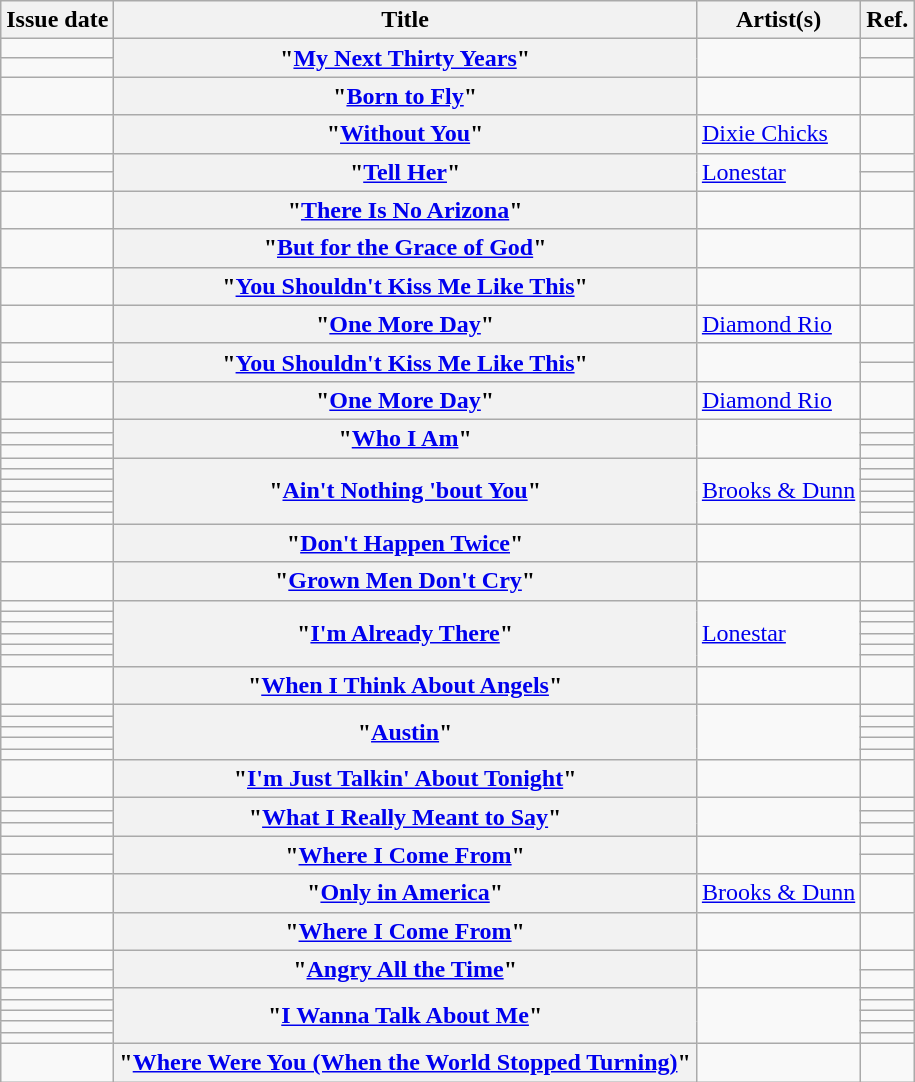<table class="wikitable sortable plainrowheaders">
<tr>
<th scope=col>Issue date</th>
<th scope=col>Title</th>
<th scope=col>Artist(s)</th>
<th scope=col class=unsortable>Ref.</th>
</tr>
<tr>
<td></td>
<th scope="row" rowspan=2>"<a href='#'>My Next Thirty Years</a>"</th>
<td rowspan=2></td>
<td align=center></td>
</tr>
<tr>
<td></td>
<td align=center></td>
</tr>
<tr>
<td></td>
<th scope="row">"<a href='#'>Born to Fly</a>"</th>
<td></td>
<td align=center></td>
</tr>
<tr>
<td></td>
<th scope="row">"<a href='#'>Without You</a>"</th>
<td><a href='#'>Dixie Chicks</a></td>
<td align=center></td>
</tr>
<tr>
<td></td>
<th scope="row" rowspan=2>"<a href='#'>Tell Her</a>"</th>
<td rowspan=2><a href='#'>Lonestar</a></td>
<td align=center></td>
</tr>
<tr>
<td></td>
<td align=center></td>
</tr>
<tr>
<td></td>
<th scope="row">"<a href='#'>There Is No Arizona</a>"</th>
<td></td>
<td align=center></td>
</tr>
<tr>
<td></td>
<th scope="row">"<a href='#'>But for the Grace of God</a>"</th>
<td></td>
<td align=center></td>
</tr>
<tr>
<td></td>
<th scope="row">"<a href='#'>You Shouldn't Kiss Me Like This</a>"</th>
<td></td>
<td align=center></td>
</tr>
<tr>
<td></td>
<th scope="row">"<a href='#'>One More Day</a>"</th>
<td><a href='#'>Diamond Rio</a></td>
<td align=center></td>
</tr>
<tr>
<td></td>
<th scope="row" rowspan=2>"<a href='#'>You Shouldn't Kiss Me Like This</a>"</th>
<td rowspan=2></td>
<td align=center></td>
</tr>
<tr>
<td></td>
<td align=center></td>
</tr>
<tr>
<td></td>
<th scope="row">"<a href='#'>One More Day</a>"</th>
<td><a href='#'>Diamond Rio</a></td>
<td align=center></td>
</tr>
<tr>
<td></td>
<th scope="row" rowspan=3>"<a href='#'>Who I Am</a>"</th>
<td rowspan=3></td>
<td align=center></td>
</tr>
<tr>
<td></td>
<td align=center></td>
</tr>
<tr>
<td></td>
<td align=center></td>
</tr>
<tr>
<td></td>
<th scope="row" rowspan=6>"<a href='#'>Ain't Nothing 'bout You</a>"</th>
<td rowspan=6><a href='#'>Brooks & Dunn</a></td>
<td align=center></td>
</tr>
<tr>
<td></td>
<td align=center></td>
</tr>
<tr>
<td></td>
<td align=center></td>
</tr>
<tr>
<td></td>
<td align=center></td>
</tr>
<tr>
<td></td>
<td align=center></td>
</tr>
<tr>
<td></td>
<td align=center></td>
</tr>
<tr>
<td></td>
<th scope="row">"<a href='#'>Don't Happen Twice</a>"</th>
<td></td>
<td align=center></td>
</tr>
<tr>
<td></td>
<th scope="row">"<a href='#'>Grown Men Don't Cry</a>"</th>
<td></td>
<td align=center></td>
</tr>
<tr>
<td></td>
<th scope="row" rowspan=6>"<a href='#'>I'm Already There</a>"</th>
<td rowspan=6><a href='#'>Lonestar</a></td>
<td align=center></td>
</tr>
<tr>
<td></td>
<td align=center></td>
</tr>
<tr>
<td></td>
<td align=center></td>
</tr>
<tr>
<td></td>
<td align=center></td>
</tr>
<tr>
<td></td>
<td align=center></td>
</tr>
<tr>
<td></td>
<td align=center></td>
</tr>
<tr>
<td></td>
<th scope="row">"<a href='#'>When I Think About Angels</a>"</th>
<td></td>
<td align=center></td>
</tr>
<tr>
<td></td>
<th scope="row" rowspan=5>"<a href='#'>Austin</a>"</th>
<td rowspan=5></td>
<td align=center></td>
</tr>
<tr>
<td></td>
<td align=center></td>
</tr>
<tr>
<td></td>
<td align=center></td>
</tr>
<tr>
<td></td>
<td align=center></td>
</tr>
<tr>
<td></td>
<td align=center></td>
</tr>
<tr>
<td></td>
<th scope="row">"<a href='#'>I'm Just Talkin' About Tonight</a>"</th>
<td></td>
<td align=center></td>
</tr>
<tr>
<td></td>
<th scope="row" rowspan=3>"<a href='#'>What I Really Meant to Say</a>"</th>
<td rowspan=3></td>
<td align=center></td>
</tr>
<tr>
<td></td>
<td align=center></td>
</tr>
<tr>
<td></td>
<td align=center></td>
</tr>
<tr>
<td></td>
<th scope="row" rowspan=2>"<a href='#'>Where I Come From</a>"</th>
<td rowspan=2></td>
<td align=center></td>
</tr>
<tr>
<td></td>
<td align=center></td>
</tr>
<tr>
<td></td>
<th scope="row">"<a href='#'>Only in America</a>"</th>
<td><a href='#'>Brooks & Dunn</a></td>
<td align=center></td>
</tr>
<tr>
<td></td>
<th scope="row">"<a href='#'>Where I Come From</a>"</th>
<td></td>
<td align=center></td>
</tr>
<tr>
<td></td>
<th scope="row" rowspan=2>"<a href='#'>Angry All the Time</a>"</th>
<td rowspan=2></td>
<td align=center></td>
</tr>
<tr>
<td></td>
<td align=center></td>
</tr>
<tr>
<td></td>
<th scope="row" rowspan=5>"<a href='#'>I Wanna Talk About Me</a>"</th>
<td rowspan=5></td>
<td align=center></td>
</tr>
<tr>
<td></td>
<td align=center></td>
</tr>
<tr>
<td></td>
<td align=center></td>
</tr>
<tr>
<td></td>
<td align=center></td>
</tr>
<tr>
<td></td>
<td align=center></td>
</tr>
<tr>
<td></td>
<th scope="row">"<a href='#'>Where Were You (When the World Stopped Turning)</a>"</th>
<td></td>
<td align=center></td>
</tr>
</table>
